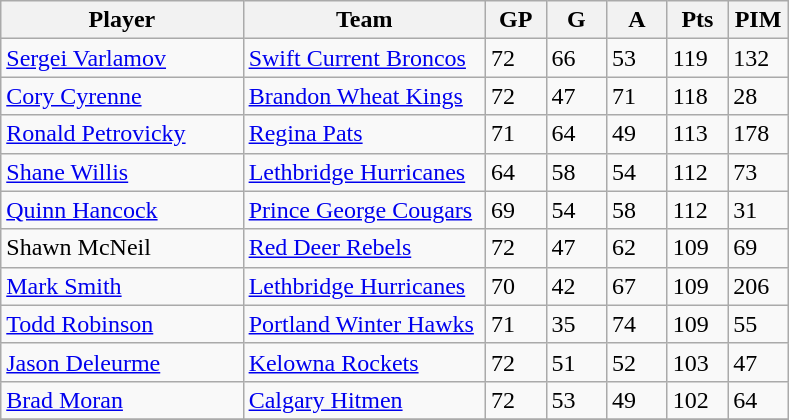<table class="wikitable">
<tr>
<th width="30%">Player</th>
<th width="30%">Team</th>
<th width="7.5%">GP</th>
<th width="7.5%">G</th>
<th width="7.5%">A</th>
<th width="7.5%">Pts</th>
<th width="7.5%">PIM</th>
</tr>
<tr>
<td><a href='#'>Sergei Varlamov</a></td>
<td><a href='#'>Swift Current Broncos</a></td>
<td>72</td>
<td>66</td>
<td>53</td>
<td>119</td>
<td>132</td>
</tr>
<tr>
<td><a href='#'>Cory Cyrenne</a></td>
<td><a href='#'>Brandon Wheat Kings</a></td>
<td>72</td>
<td>47</td>
<td>71</td>
<td>118</td>
<td>28</td>
</tr>
<tr>
<td><a href='#'>Ronald Petrovicky</a></td>
<td><a href='#'>Regina Pats</a></td>
<td>71</td>
<td>64</td>
<td>49</td>
<td>113</td>
<td>178</td>
</tr>
<tr>
<td><a href='#'>Shane Willis</a></td>
<td><a href='#'>Lethbridge Hurricanes</a></td>
<td>64</td>
<td>58</td>
<td>54</td>
<td>112</td>
<td>73</td>
</tr>
<tr>
<td><a href='#'>Quinn Hancock</a></td>
<td><a href='#'>Prince George Cougars</a></td>
<td>69</td>
<td>54</td>
<td>58</td>
<td>112</td>
<td>31</td>
</tr>
<tr>
<td>Shawn McNeil</td>
<td><a href='#'>Red Deer Rebels</a></td>
<td>72</td>
<td>47</td>
<td>62</td>
<td>109</td>
<td>69</td>
</tr>
<tr>
<td><a href='#'>Mark Smith</a></td>
<td><a href='#'>Lethbridge Hurricanes</a></td>
<td>70</td>
<td>42</td>
<td>67</td>
<td>109</td>
<td>206</td>
</tr>
<tr>
<td><a href='#'>Todd Robinson</a></td>
<td><a href='#'>Portland Winter Hawks</a></td>
<td>71</td>
<td>35</td>
<td>74</td>
<td>109</td>
<td>55</td>
</tr>
<tr>
<td><a href='#'>Jason Deleurme</a></td>
<td><a href='#'>Kelowna Rockets</a></td>
<td>72</td>
<td>51</td>
<td>52</td>
<td>103</td>
<td>47</td>
</tr>
<tr>
<td><a href='#'>Brad Moran</a></td>
<td><a href='#'>Calgary Hitmen</a></td>
<td>72</td>
<td>53</td>
<td>49</td>
<td>102</td>
<td>64</td>
</tr>
<tr>
</tr>
</table>
